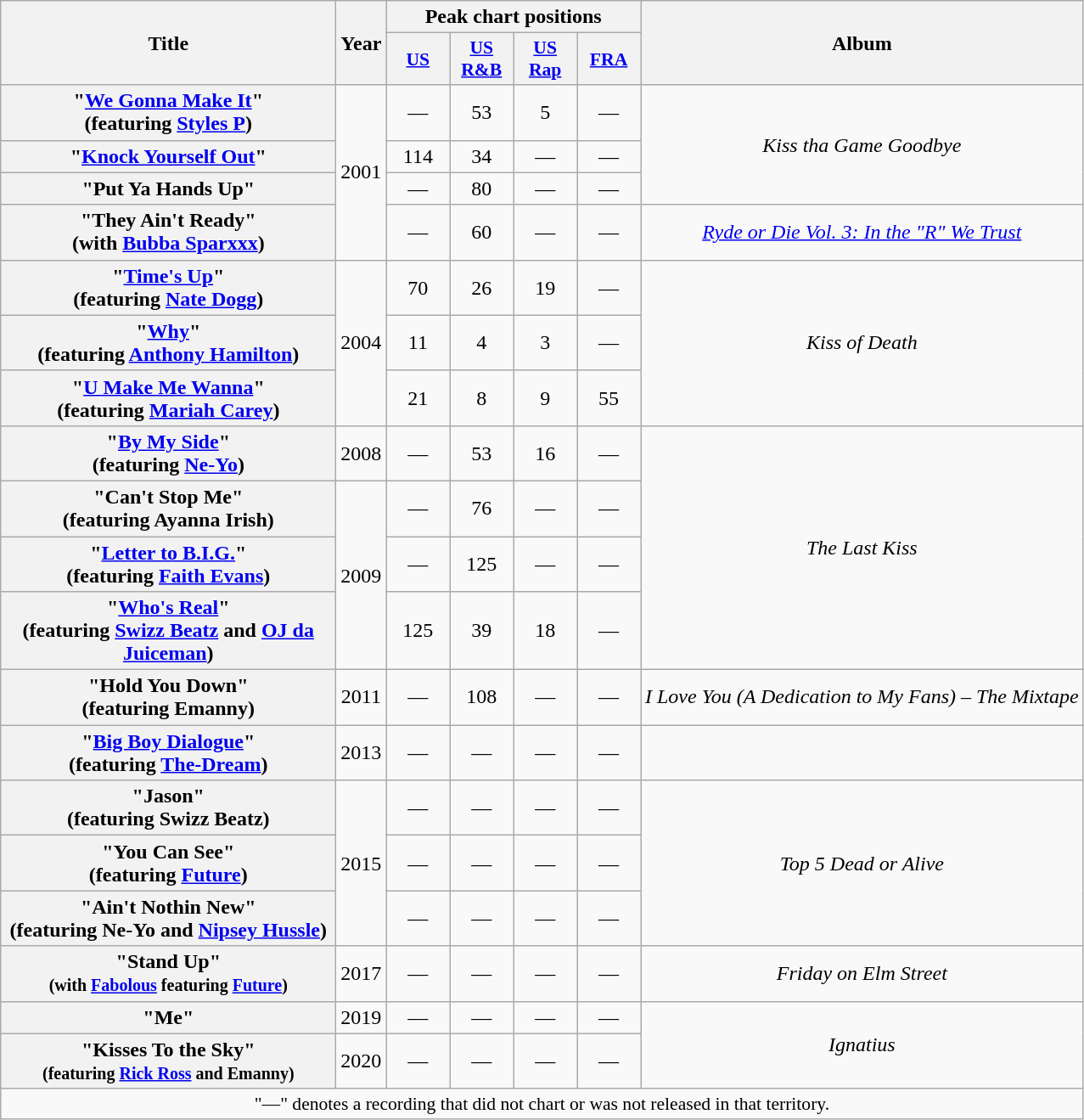<table class="wikitable plainrowheaders" style="text-align:center;">
<tr>
<th scope="col" rowspan="2" style="width:16em;">Title</th>
<th scope="col" rowspan="2">Year</th>
<th scope="col" colspan="4">Peak chart positions</th>
<th scope="col" rowspan="2">Album</th>
</tr>
<tr>
<th style="width:3em; font-size:90%"><a href='#'>US</a><br></th>
<th style="width:3em; font-size:90%"><a href='#'>US<br>R&B</a><br></th>
<th style="width:3em; font-size:90%"><a href='#'>US<br>Rap</a><br></th>
<th style="width:3em; font-size:90%"><a href='#'>FRA</a><br></th>
</tr>
<tr>
<th scope="row">"<a href='#'>We Gonna Make It</a>"<br><span>(featuring <a href='#'>Styles P</a>)</span></th>
<td rowspan="4">2001</td>
<td>—</td>
<td>53</td>
<td>5</td>
<td>—</td>
<td rowspan="3"><em>Kiss tha Game Goodbye</em></td>
</tr>
<tr>
<th scope="row">"<a href='#'>Knock Yourself Out</a>"</th>
<td>114</td>
<td>34</td>
<td>—</td>
<td>—</td>
</tr>
<tr>
<th scope="row">"Put Ya Hands Up"</th>
<td>—</td>
<td>80</td>
<td>—</td>
<td>—</td>
</tr>
<tr>
<th scope="row">"They Ain't Ready"<br><span>(with <a href='#'>Bubba Sparxxx</a>)</span></th>
<td>—</td>
<td>60</td>
<td>—</td>
<td>—</td>
<td><em><a href='#'>Ryde or Die Vol. 3: In the "R" We Trust</a></em></td>
</tr>
<tr>
<th scope="row">"<a href='#'>Time's Up</a>"<br><span>(featuring <a href='#'>Nate Dogg</a>)</span></th>
<td rowspan="3">2004</td>
<td>70</td>
<td>26</td>
<td>19</td>
<td>—</td>
<td rowspan="3"><em>Kiss of Death</em></td>
</tr>
<tr>
<th scope="row">"<a href='#'>Why</a>"<br><span>(featuring <a href='#'>Anthony Hamilton</a>)</span></th>
<td>11</td>
<td>4</td>
<td>3</td>
<td>—</td>
</tr>
<tr>
<th scope="row">"<a href='#'>U Make Me Wanna</a>"<br><span>(featuring <a href='#'>Mariah Carey</a>)</span></th>
<td>21</td>
<td>8</td>
<td>9</td>
<td>55</td>
</tr>
<tr>
<th scope="row">"<a href='#'>By My Side</a>"<br><span>(featuring <a href='#'>Ne-Yo</a>)</span></th>
<td>2008</td>
<td>—</td>
<td>53</td>
<td>16</td>
<td>—</td>
<td rowspan="4"><em>The Last Kiss</em></td>
</tr>
<tr>
<th scope="row">"Can't Stop Me"<br><span>(featuring Ayanna Irish)</span></th>
<td rowspan="3">2009</td>
<td>—</td>
<td>76</td>
<td>—</td>
<td>—</td>
</tr>
<tr>
<th scope="row">"<a href='#'>Letter to B.I.G.</a>"<br><span>(featuring <a href='#'>Faith Evans</a>)</span></th>
<td>—</td>
<td>125</td>
<td>—</td>
<td>—</td>
</tr>
<tr>
<th scope="row">"<a href='#'>Who's Real</a>"<br><span>(featuring <a href='#'>Swizz Beatz</a> and <a href='#'>OJ da Juiceman</a>)</span></th>
<td>125</td>
<td>39</td>
<td>18</td>
<td>—</td>
</tr>
<tr>
<th scope="row">"Hold You Down"<br><span>(featuring Emanny)</span></th>
<td>2011</td>
<td>—</td>
<td>108<br></td>
<td>—</td>
<td>—</td>
<td><em>I Love You (A Dedication to My Fans) – The Mixtape</em></td>
</tr>
<tr>
<th scope="row">"<a href='#'>Big Boy Dialogue</a>"<br><span>(featuring <a href='#'>The-Dream</a>)</span></th>
<td>2013</td>
<td>—</td>
<td>—</td>
<td>—</td>
<td>—</td>
<td></td>
</tr>
<tr>
<th scope="row">"Jason"<br><span>(featuring Swizz Beatz)</span></th>
<td rowspan="3">2015</td>
<td>—</td>
<td>—</td>
<td>—</td>
<td>—</td>
<td rowspan="3"><em>Top 5 Dead or Alive</em></td>
</tr>
<tr>
<th scope="row">"You Can See"<br><span>(featuring <a href='#'>Future</a>)</span></th>
<td>—</td>
<td>—</td>
<td>—</td>
<td>—</td>
</tr>
<tr>
<th scope="row">"Ain't Nothin New"<br><span>(featuring Ne-Yo and <a href='#'>Nipsey Hussle</a>)</span></th>
<td>—</td>
<td>—</td>
<td>—</td>
<td>—</td>
</tr>
<tr>
<th scope="row">"Stand Up"<br><small>(with <a href='#'>Fabolous</a> featuring <a href='#'>Future</a>)</small></th>
<td>2017</td>
<td>—</td>
<td>—</td>
<td>—</td>
<td>—</td>
<td><em>Friday on Elm Street</em></td>
</tr>
<tr>
<th scope="row">"Me"</th>
<td>2019</td>
<td>—</td>
<td>—</td>
<td>—</td>
<td>—</td>
<td rowspan="2"><em>Ignatius</em></td>
</tr>
<tr>
<th scope="row">"Kisses To the Sky"<br><small>(featuring <a href='#'>Rick Ross</a> and Emanny)</small></th>
<td>2020</td>
<td>—</td>
<td>—</td>
<td>—</td>
<td>—</td>
</tr>
<tr>
<td colspan="7" style="font-size:90%">"—" denotes a recording that did not chart or was not released in that territory.</td>
</tr>
</table>
